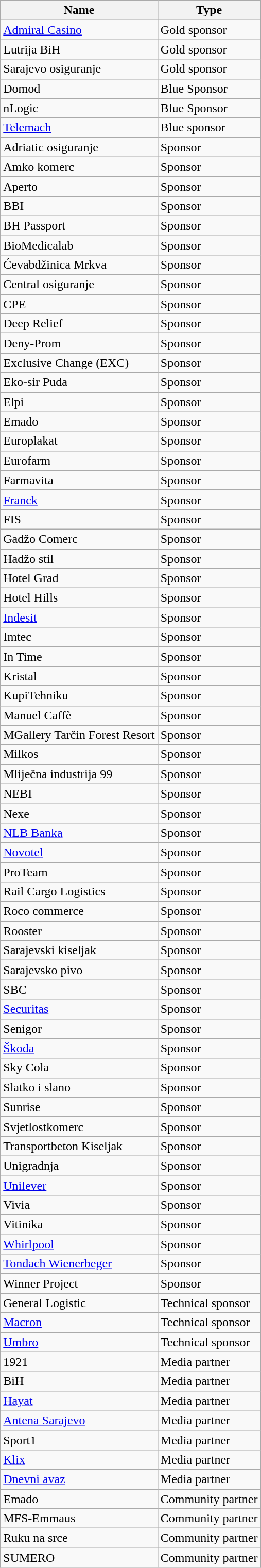<table class="wikitable collapsible collapsed" style="text-align: left">
<tr>
<th>Name</th>
<th>Type</th>
</tr>
<tr>
<td> <a href='#'>Admiral Casino</a></td>
<td>Gold sponsor</td>
</tr>
<tr>
<td> Lutrija BiH</td>
<td>Gold sponsor</td>
</tr>
<tr>
<td> Sarajevo osiguranje</td>
<td>Gold sponsor</td>
</tr>
<tr>
<td> Domod</td>
<td>Blue Sponsor</td>
</tr>
<tr>
<td> nLogic</td>
<td>Blue Sponsor</td>
</tr>
<tr>
<td> <a href='#'>Telemach</a></td>
<td>Blue sponsor</td>
</tr>
<tr>
<td> Adriatic osiguranje</td>
<td>Sponsor</td>
</tr>
<tr>
<td> Amko komerc</td>
<td>Sponsor</td>
</tr>
<tr>
<td> Aperto</td>
<td>Sponsor</td>
</tr>
<tr>
<td> BBI</td>
<td>Sponsor</td>
</tr>
<tr>
<td> BH Passport</td>
<td>Sponsor</td>
</tr>
<tr>
<td> BioMedicalab</td>
<td>Sponsor</td>
</tr>
<tr>
<td> Ćevabdžinica Mrkva</td>
<td>Sponsor</td>
</tr>
<tr>
<td> Central osiguranje</td>
<td>Sponsor</td>
</tr>
<tr>
<td> CPE</td>
<td>Sponsor</td>
</tr>
<tr>
<td> Deep Relief</td>
<td>Sponsor</td>
</tr>
<tr>
<td> Deny-Prom</td>
<td>Sponsor</td>
</tr>
<tr>
<td> Exclusive Change (EXC)</td>
<td>Sponsor</td>
</tr>
<tr>
<td> Eko-sir Puđa</td>
<td>Sponsor</td>
</tr>
<tr>
<td> Elpi</td>
<td>Sponsor</td>
</tr>
<tr>
<td> Emado</td>
<td>Sponsor</td>
</tr>
<tr>
<td> Europlakat</td>
<td>Sponsor</td>
</tr>
<tr>
<td> Eurofarm</td>
<td>Sponsor</td>
</tr>
<tr>
<td> Farmavita</td>
<td>Sponsor</td>
</tr>
<tr>
<td> <a href='#'>Franck</a></td>
<td>Sponsor</td>
</tr>
<tr>
<td> FIS</td>
<td>Sponsor</td>
</tr>
<tr>
<td> Gadžo Comerc</td>
<td>Sponsor</td>
</tr>
<tr>
<td> Hadžo stil</td>
<td>Sponsor</td>
</tr>
<tr>
<td> Hotel Grad</td>
<td>Sponsor</td>
</tr>
<tr>
<td> Hotel Hills</td>
<td>Sponsor</td>
</tr>
<tr>
<td> <a href='#'>Indesit</a></td>
<td>Sponsor</td>
</tr>
<tr>
<td> Imtec</td>
<td>Sponsor</td>
</tr>
<tr>
<td> In Time</td>
<td>Sponsor</td>
</tr>
<tr>
<td> Kristal</td>
<td>Sponsor</td>
</tr>
<tr>
<td> KupiTehniku</td>
<td>Sponsor</td>
</tr>
<tr>
<td> Manuel Caffè</td>
<td>Sponsor</td>
</tr>
<tr>
<td> MGallery Tarčin Forest Resort</td>
<td>Sponsor</td>
</tr>
<tr>
<td> Milkos</td>
<td>Sponsor</td>
</tr>
<tr>
<td> Mliječna industrija 99</td>
<td>Sponsor</td>
</tr>
<tr>
<td> NEBI</td>
<td>Sponsor</td>
</tr>
<tr>
<td> Nexe</td>
<td>Sponsor</td>
</tr>
<tr>
<td> <a href='#'>NLB Banka</a></td>
<td>Sponsor</td>
</tr>
<tr>
<td> <a href='#'>Novotel</a></td>
<td>Sponsor</td>
</tr>
<tr>
<td> ProTeam</td>
<td>Sponsor</td>
</tr>
<tr>
<td> Rail Cargo Logistics</td>
<td>Sponsor</td>
</tr>
<tr>
<td> Roco commerce</td>
<td>Sponsor</td>
</tr>
<tr>
<td> Rooster</td>
<td>Sponsor</td>
</tr>
<tr>
<td> Sarajevski kiseljak</td>
<td>Sponsor</td>
</tr>
<tr>
<td> Sarajevsko pivo</td>
<td>Sponsor</td>
</tr>
<tr>
<td> SBC</td>
<td>Sponsor</td>
</tr>
<tr>
<td> <a href='#'>Securitas</a></td>
<td>Sponsor</td>
</tr>
<tr>
<td> Senigor</td>
<td>Sponsor</td>
</tr>
<tr>
<td> <a href='#'>Škoda</a></td>
<td>Sponsor</td>
</tr>
<tr>
<td> Sky Cola</td>
<td>Sponsor</td>
</tr>
<tr>
<td> Slatko i slano</td>
<td>Sponsor</td>
</tr>
<tr>
<td> Sunrise</td>
<td>Sponsor</td>
</tr>
<tr>
<td> Svjetlostkomerc</td>
<td>Sponsor</td>
</tr>
<tr>
<td> Transportbeton Kiseljak</td>
<td>Sponsor</td>
</tr>
<tr>
<td> Unigradnja</td>
<td>Sponsor</td>
</tr>
<tr>
<td> <a href='#'>Unilever</a></td>
<td>Sponsor</td>
</tr>
<tr>
<td> Vivia</td>
<td>Sponsor</td>
</tr>
<tr>
<td> Vitinika</td>
<td>Sponsor</td>
</tr>
<tr>
<td> <a href='#'>Whirlpool</a></td>
<td>Sponsor</td>
</tr>
<tr>
<td> <a href='#'>Tondach Wienerbeger</a></td>
<td>Sponsor</td>
</tr>
<tr>
<td> Winner Project</td>
<td>Sponsor</td>
</tr>
<tr>
<td> General Logistic</td>
<td>Technical sponsor</td>
</tr>
<tr>
<td> <a href='#'>Macron</a></td>
<td>Technical sponsor</td>
</tr>
<tr>
<td> <a href='#'>Umbro</a></td>
<td>Technical sponsor</td>
</tr>
<tr>
<td> 1921</td>
<td>Media partner</td>
</tr>
<tr>
<td> BiH</td>
<td>Media partner</td>
</tr>
<tr>
<td> <a href='#'>Hayat</a></td>
<td>Media partner</td>
</tr>
<tr>
<td> <a href='#'>Antena Sarajevo</a></td>
<td>Media partner</td>
</tr>
<tr>
<td> Sport1</td>
<td>Media partner</td>
</tr>
<tr>
<td> <a href='#'>Klix</a></td>
<td>Media partner</td>
</tr>
<tr>
<td> <a href='#'>Dnevni avaz</a></td>
<td>Media partner</td>
</tr>
<tr>
<td> Emado</td>
<td>Community partner</td>
</tr>
<tr>
<td> MFS-Emmaus</td>
<td>Community partner</td>
</tr>
<tr>
<td> Ruku na srce</td>
<td>Community partner</td>
</tr>
<tr>
<td> SUMERO</td>
<td>Community partner</td>
</tr>
</table>
